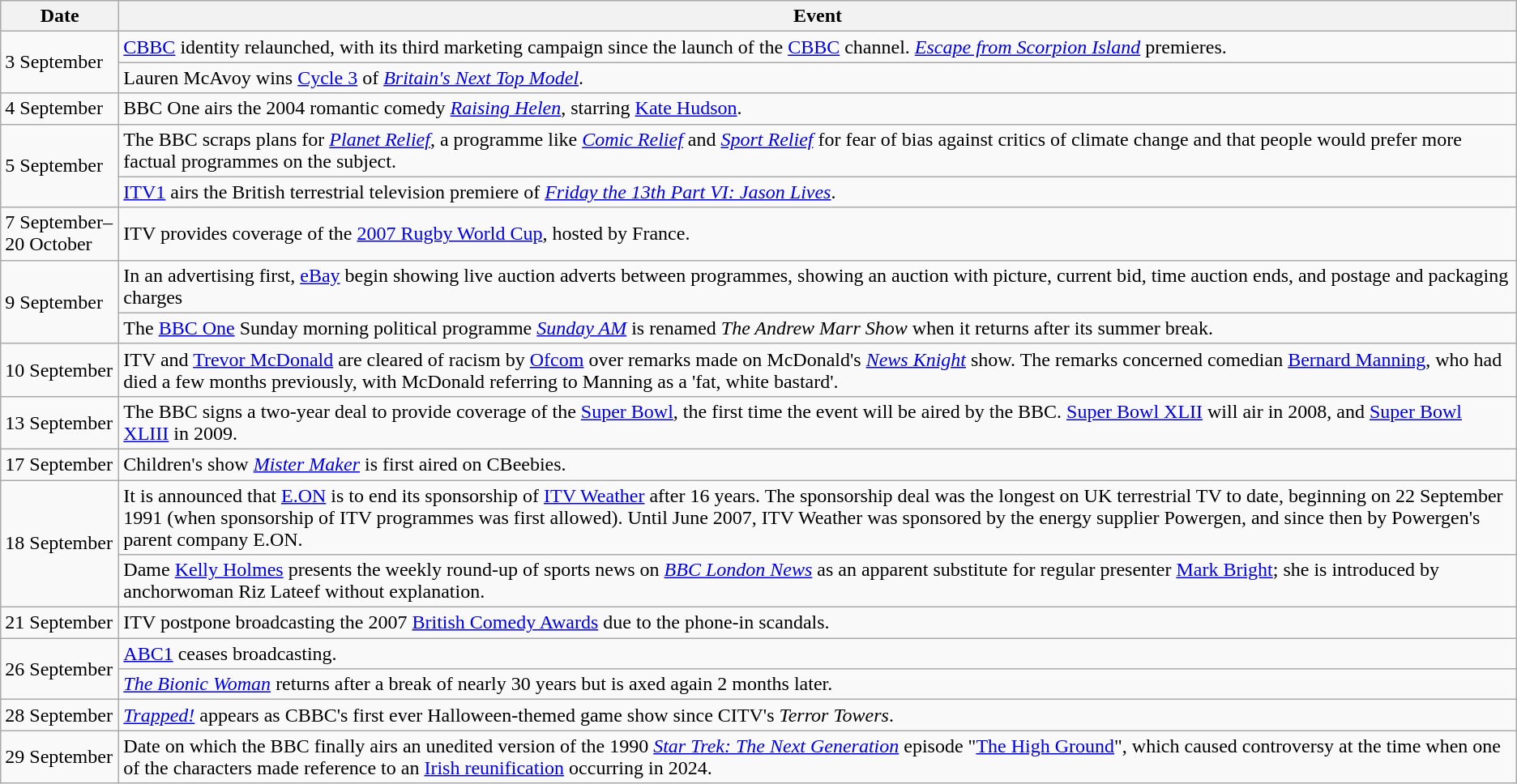<table class="wikitable">
<tr>
<th width=90>Date</th>
<th>Event</th>
</tr>
<tr>
<td rowspan=2>3 September</td>
<td><a href='#'>CBBC</a> identity relaunched, with its third marketing campaign since the launch of the <a href='#'>CBBC</a> channel. <em><a href='#'>Escape from Scorpion Island</a></em> premieres.</td>
</tr>
<tr>
<td>Lauren McAvoy wins <a href='#'>Cycle 3</a> of <em><a href='#'>Britain's Next Top Model</a></em>.</td>
</tr>
<tr>
<td>4 September</td>
<td>BBC One airs the 2004 romantic comedy <em><a href='#'>Raising Helen</a></em>, starring <a href='#'>Kate Hudson</a>.</td>
</tr>
<tr>
<td rowspan=2>5 September</td>
<td>The BBC scraps plans for <em><a href='#'>Planet Relief</a></em>, a programme like <em><a href='#'>Comic Relief</a></em> and <em><a href='#'>Sport Relief</a></em> for fear of bias against critics of climate change and that people would prefer more factual programmes on the subject.</td>
</tr>
<tr>
<td><a href='#'>ITV1</a> airs the British terrestrial television premiere of <em><a href='#'>Friday the 13th Part VI: Jason Lives</a></em>.</td>
</tr>
<tr>
<td>7 September–20 October</td>
<td>ITV provides coverage of the <a href='#'>2007 Rugby World Cup</a>, hosted by France.</td>
</tr>
<tr>
<td rowspan="2">9 September</td>
<td>In an advertising first, <a href='#'>eBay</a> begin showing live auction adverts between programmes, showing an auction with picture, current bid, time auction ends, and postage and packaging charges</td>
</tr>
<tr>
<td>The <a href='#'>BBC One</a> Sunday morning political programme <em><a href='#'>Sunday AM</a></em> is renamed <em>The Andrew Marr Show</em> when it returns after its summer break.</td>
</tr>
<tr>
<td>10 September</td>
<td>ITV and <a href='#'>Trevor McDonald</a> are cleared of racism by <a href='#'>Ofcom</a> over remarks made on McDonald's <em><a href='#'>News Knight</a></em> show. The remarks concerned comedian <a href='#'>Bernard Manning</a>, who had died a few months previously, with McDonald referring to Manning as a 'fat, white bastard'.</td>
</tr>
<tr>
<td>13 September</td>
<td>The BBC signs a two-year deal to provide coverage of the <a href='#'>Super Bowl</a>, the first time the event will be aired by the BBC. <a href='#'>Super Bowl XLII</a> will air in 2008, and <a href='#'>Super Bowl XLIII</a> in 2009.</td>
</tr>
<tr>
<td>17 September</td>
<td>Children's show <em><a href='#'>Mister Maker</a></em> is first aired on CBeebies.</td>
</tr>
<tr>
<td rowspan=2>18 September</td>
<td>It is announced that <a href='#'>E.ON</a> is to end its sponsorship of <a href='#'>ITV Weather</a> after 16 years. The sponsorship deal was the longest on UK terrestrial TV to date, beginning on 22 September 1991 (when sponsorship of ITV programmes was first allowed). Until June 2007, ITV Weather was sponsored by the energy supplier Powergen, and since then by Powergen's parent company E.ON.</td>
</tr>
<tr>
<td>Dame <a href='#'>Kelly Holmes</a> presents the weekly round-up of sports news on <em><a href='#'>BBC London News</a></em> as an apparent substitute for regular presenter <a href='#'>Mark Bright</a>; she is introduced by anchorwoman Riz Lateef without explanation.</td>
</tr>
<tr>
<td>21 September</td>
<td>ITV postpone broadcasting the 2007 <a href='#'>British Comedy Awards</a> due to the phone-in scandals.</td>
</tr>
<tr>
<td rowspan="2">26 September</td>
<td><a href='#'>ABC1</a> ceases broadcasting.</td>
</tr>
<tr>
<td><em><a href='#'>The Bionic Woman</a></em> returns after a break of nearly 30 years but is axed again 2 months later.</td>
</tr>
<tr>
<td>28 September</td>
<td><em><a href='#'>Trapped!</a></em> appears as CBBC's first ever Halloween-themed game show since CITV's <em>Terror Towers</em>.</td>
</tr>
<tr>
<td>29 September</td>
<td>Date on which the BBC finally airs an unedited version of the 1990 <em><a href='#'>Star Trek: The Next Generation</a></em> episode "<a href='#'>The High Ground</a>", which caused controversy  at the time when one of the characters made reference to an <a href='#'>Irish reunification</a> occurring in 2024.</td>
</tr>
</table>
